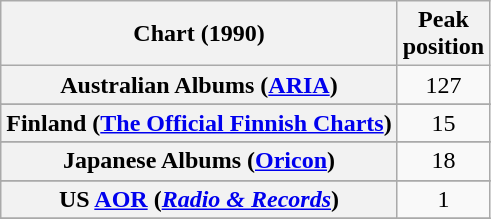<table class="wikitable sortable plainrowheaders" style="text-align:center">
<tr>
<th scope="col">Chart (1990)</th>
<th scope="col">Peak<br> position</th>
</tr>
<tr>
<th scope="row">Australian Albums (<a href='#'>ARIA</a>)</th>
<td>127</td>
</tr>
<tr>
</tr>
<tr>
</tr>
<tr>
<th scope="row">Finland (<a href='#'>The Official Finnish Charts</a>)</th>
<td align="center">15</td>
</tr>
<tr>
</tr>
<tr>
<th scope="row">Japanese Albums (<a href='#'>Oricon</a>)</th>
<td>18</td>
</tr>
<tr>
</tr>
<tr>
</tr>
<tr>
</tr>
<tr>
</tr>
<tr>
</tr>
<tr>
<th scope="row">US <a href='#'>AOR</a> (<em><a href='#'>Radio & Records</a></em>)</th>
<td>1</td>
</tr>
<tr>
</tr>
</table>
